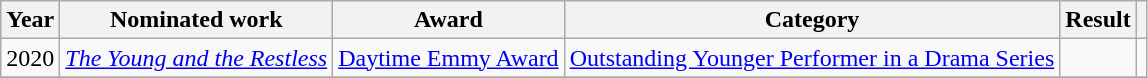<table class="wikitable plainrowheaders">
<tr>
<th>Year</th>
<th>Nominated work</th>
<th>Award</th>
<th>Category</th>
<th>Result</th>
<th scope="col"></th>
</tr>
<tr>
<td style="text-align:center;">2020</td>
<td style="text-align:center;"><em><a href='#'>The Young and the Restless</a></em></td>
<td><a href='#'>Daytime Emmy Award</a></td>
<td><a href='#'>Outstanding Younger Performer in a Drama Series</a></td>
<td></td>
<td align="center"></td>
</tr>
<tr>
</tr>
</table>
